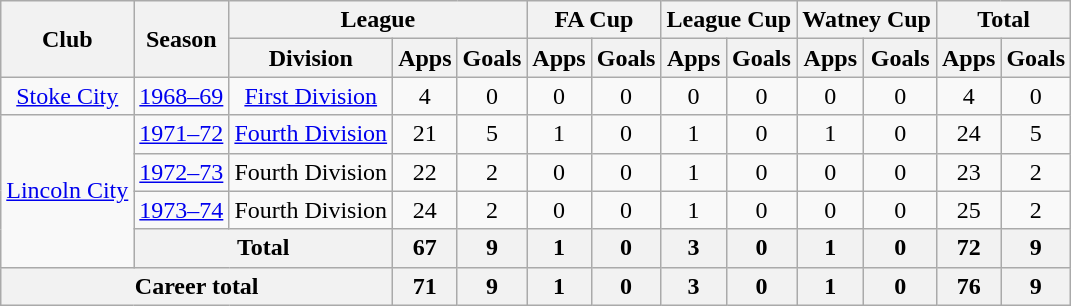<table class="wikitable" style="text-align: center;">
<tr>
<th rowspan="2">Club</th>
<th rowspan="2">Season</th>
<th colspan="3">League</th>
<th colspan="2">FA Cup</th>
<th colspan="2">League Cup</th>
<th colspan="2">Watney Cup</th>
<th colspan="2">Total</th>
</tr>
<tr>
<th>Division</th>
<th>Apps</th>
<th>Goals</th>
<th>Apps</th>
<th>Goals</th>
<th>Apps</th>
<th>Goals</th>
<th>Apps</th>
<th>Goals</th>
<th>Apps</th>
<th>Goals</th>
</tr>
<tr>
<td><a href='#'>Stoke City</a></td>
<td><a href='#'>1968–69</a></td>
<td><a href='#'>First Division</a></td>
<td>4</td>
<td>0</td>
<td>0</td>
<td>0</td>
<td>0</td>
<td>0</td>
<td>0</td>
<td>0</td>
<td>4</td>
<td>0</td>
</tr>
<tr>
<td rowspan="4"><a href='#'>Lincoln City</a></td>
<td><a href='#'>1971–72</a></td>
<td><a href='#'>Fourth Division</a></td>
<td>21</td>
<td>5</td>
<td>1</td>
<td>0</td>
<td>1</td>
<td>0</td>
<td>1</td>
<td>0</td>
<td>24</td>
<td>5</td>
</tr>
<tr>
<td><a href='#'>1972–73</a></td>
<td>Fourth Division</td>
<td>22</td>
<td>2</td>
<td>0</td>
<td>0</td>
<td>1</td>
<td>0</td>
<td>0</td>
<td>0</td>
<td>23</td>
<td>2</td>
</tr>
<tr>
<td><a href='#'>1973–74</a></td>
<td>Fourth Division</td>
<td>24</td>
<td>2</td>
<td>0</td>
<td>0</td>
<td>1</td>
<td>0</td>
<td>0</td>
<td>0</td>
<td>25</td>
<td>2</td>
</tr>
<tr>
<th colspan=2>Total</th>
<th>67</th>
<th>9</th>
<th>1</th>
<th>0</th>
<th>3</th>
<th>0</th>
<th>1</th>
<th>0</th>
<th>72</th>
<th>9</th>
</tr>
<tr>
<th colspan=3>Career total</th>
<th>71</th>
<th>9</th>
<th>1</th>
<th>0</th>
<th>3</th>
<th>0</th>
<th>1</th>
<th>0</th>
<th>76</th>
<th>9</th>
</tr>
</table>
